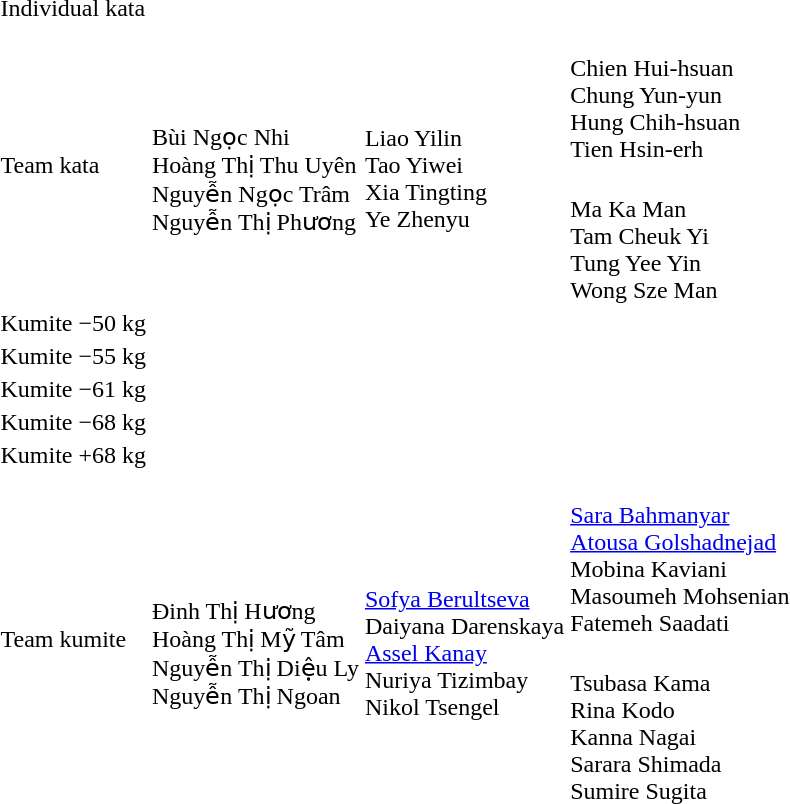<table>
<tr>
<td rowspan=2>Individual kata</td>
<td rowspan=2></td>
<td rowspan=2></td>
<td></td>
</tr>
<tr>
<td></td>
</tr>
<tr>
<td rowspan=2>Team kata</td>
<td rowspan=2><br>Bùi Ngọc Nhi<br>Hoàng Thị Thu Uyên<br>Nguyễn Ngọc Trâm<br>Nguyễn Thị Phương</td>
<td rowspan=2><br>Liao Yilin<br>Tao Yiwei<br>Xia Tingting<br>Ye Zhenyu</td>
<td><br>Chien Hui-hsuan<br>Chung Yun-yun<br>Hung Chih-hsuan<br>Tien Hsin-erh</td>
</tr>
<tr>
<td><br>Ma Ka Man<br>Tam Cheuk Yi<br>Tung Yee Yin<br>Wong Sze Man</td>
</tr>
<tr>
<td rowspan=2>Kumite −50 kg</td>
<td rowspan=2></td>
<td rowspan=2></td>
<td></td>
</tr>
<tr>
<td></td>
</tr>
<tr>
<td rowspan=2>Kumite −55 kg</td>
<td rowspan=2></td>
<td rowspan=2></td>
<td></td>
</tr>
<tr>
<td></td>
</tr>
<tr>
<td rowspan=2>Kumite −61 kg</td>
<td rowspan=2></td>
<td rowspan=2></td>
<td></td>
</tr>
<tr>
<td></td>
</tr>
<tr>
<td rowspan=2>Kumite −68 kg</td>
<td rowspan=2></td>
<td rowspan=2></td>
<td></td>
</tr>
<tr>
<td></td>
</tr>
<tr>
<td rowspan=2>Kumite +68 kg</td>
<td rowspan=2></td>
<td rowspan=2></td>
<td></td>
</tr>
<tr>
<td></td>
</tr>
<tr>
<td rowspan=2>Team kumite</td>
<td rowspan=2><br>Đinh Thị Hương<br>Hoàng Thị Mỹ Tâm<br>Nguyễn Thị Diệu Ly<br>Nguyễn Thị Ngoan</td>
<td rowspan=2><br><a href='#'>Sofya Berultseva</a><br>Daiyana Darenskaya<br><a href='#'>Assel Kanay</a><br>Nuriya Tizimbay<br>Nikol Tsengel</td>
<td><br><a href='#'>Sara Bahmanyar</a><br><a href='#'>Atousa Golshadnejad</a><br>Mobina Kaviani<br>Masoumeh Mohsenian<br>Fatemeh Saadati</td>
</tr>
<tr>
<td><br>Tsubasa Kama<br>Rina Kodo<br>Kanna Nagai<br>Sarara Shimada<br>Sumire Sugita</td>
</tr>
</table>
